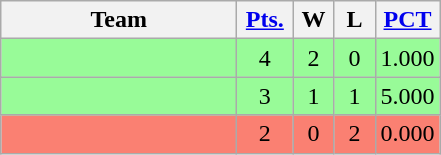<table class=wikitable>
<tr align=center>
<th width=150px>Team</th>
<th width=30px><a href='#'>Pts.</a></th>
<th width=20px>W</th>
<th width=20px>L</th>
<th><a href='#'>PCT</a></th>
</tr>
<tr align=center bgcolor="#98fb98">
<td align=left></td>
<td>4</td>
<td>2</td>
<td>0</td>
<td>1.000</td>
</tr>
<tr align=center bgcolor="#98fb98">
<td align=left></td>
<td>3</td>
<td>1</td>
<td>1</td>
<td>5.000</td>
</tr>
<tr align=center bgcolor="salmon">
<td align=left></td>
<td>2</td>
<td>0</td>
<td>2</td>
<td>0.000</td>
</tr>
</table>
